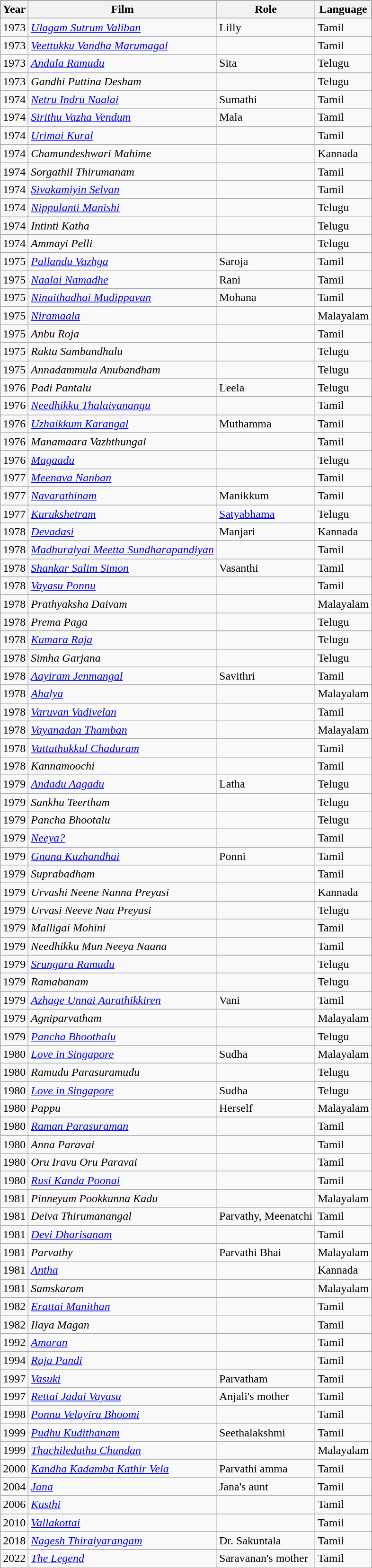<table class="wikitable sortable">
<tr style="background:#000;">
<th>Year</th>
<th>Film</th>
<th>Role</th>
<th>Language</th>
</tr>
<tr>
<td>1973</td>
<td><em><a href='#'>Ulagam Sutrum Valiban</a></em></td>
<td>Lilly</td>
<td>Tamil</td>
</tr>
<tr>
<td>1973</td>
<td><em><a href='#'>Veettukku Vandha Marumagal</a></em></td>
<td></td>
<td>Tamil</td>
</tr>
<tr>
<td>1973</td>
<td><em><a href='#'>Andala Ramudu</a></em></td>
<td>Sita</td>
<td>Telugu</td>
</tr>
<tr>
<td>1973</td>
<td><em>Gandhi Puttina Desham</em></td>
<td></td>
<td>Telugu</td>
</tr>
<tr>
<td>1974</td>
<td><em><a href='#'>Netru Indru Naalai</a></em></td>
<td>Sumathi</td>
<td>Tamil</td>
</tr>
<tr>
<td>1974</td>
<td><em><a href='#'>Sirithu Vazha Vendum</a></em></td>
<td>Mala</td>
<td>Tamil</td>
</tr>
<tr>
<td>1974</td>
<td><em><a href='#'>Urimai Kural</a></em></td>
<td></td>
<td>Tamil</td>
</tr>
<tr>
<td>1974</td>
<td><em>Chamundeshwari Mahime</em></td>
<td></td>
<td>Kannada</td>
</tr>
<tr>
<td>1974</td>
<td><em>Sorgathil Thirumanam</em></td>
<td></td>
<td>Tamil</td>
</tr>
<tr>
<td>1974</td>
<td><em><a href='#'>Sivakamiyin Selvan</a></em></td>
<td></td>
<td>Tamil</td>
</tr>
<tr>
<td>1974</td>
<td><em><a href='#'>Nippulanti Manishi</a></em></td>
<td></td>
<td>Telugu</td>
</tr>
<tr>
<td>1974</td>
<td><em>Intinti Katha</em></td>
<td></td>
<td>Telugu</td>
</tr>
<tr>
<td>1974</td>
<td><em>Ammayi Pelli</em></td>
<td></td>
<td>Telugu</td>
</tr>
<tr>
<td>1975</td>
<td><em><a href='#'>Pallandu Vazhga</a></em></td>
<td>Saroja</td>
<td>Tamil</td>
</tr>
<tr>
<td>1975</td>
<td><em><a href='#'>Naalai Namadhe</a></em></td>
<td>Rani</td>
<td>Tamil</td>
</tr>
<tr>
<td>1975</td>
<td><em><a href='#'>Ninaithadhai Mudippavan</a></em></td>
<td>Mohana</td>
<td>Tamil</td>
</tr>
<tr>
<td>1975</td>
<td><em><a href='#'>Niramaala</a></em></td>
<td></td>
<td>Malayalam</td>
</tr>
<tr>
<td>1975</td>
<td><em>Anbu Roja</em></td>
<td></td>
<td>Tamil</td>
</tr>
<tr>
<td>1975</td>
<td><em>Rakta Sambandhalu</em></td>
<td></td>
<td>Telugu</td>
</tr>
<tr>
<td>1975</td>
<td><em>Annadammula Anubandham</em></td>
<td></td>
<td>Telugu</td>
</tr>
<tr>
<td>1976</td>
<td><em>Padi Pantalu</em></td>
<td>Leela</td>
<td>Telugu</td>
</tr>
<tr>
<td>1976</td>
<td><em><a href='#'>Needhikku Thalaivanangu</a></em></td>
<td></td>
<td>Tamil</td>
</tr>
<tr>
<td>1976</td>
<td><em><a href='#'>Uzhaikkum Karangal</a></em></td>
<td>Muthamma</td>
<td>Tamil</td>
</tr>
<tr>
<td>1976</td>
<td><em>Manamaara Vazhthungal</em></td>
<td></td>
<td>Tamil</td>
</tr>
<tr>
<td>1976</td>
<td><em><a href='#'>Magaadu</a></em></td>
<td></td>
<td>Telugu</td>
</tr>
<tr>
<td>1977</td>
<td><em><a href='#'>Meenava Nanban</a></em></td>
<td></td>
<td>Tamil</td>
</tr>
<tr>
<td>1977</td>
<td><em><a href='#'>Navarathinam</a></em></td>
<td>Manikkum</td>
<td>Tamil</td>
</tr>
<tr>
<td>1977</td>
<td><em><a href='#'>Kurukshetram</a></em></td>
<td><a href='#'>Satyabhama</a></td>
<td>Telugu</td>
</tr>
<tr>
<td>1978</td>
<td><em><a href='#'>Devadasi</a></em></td>
<td>Manjari</td>
<td>Kannada</td>
</tr>
<tr>
<td>1978</td>
<td><em><a href='#'>Madhuraiyai Meetta Sundharapandiyan</a></em></td>
<td></td>
<td>Tamil</td>
</tr>
<tr>
<td>1978</td>
<td><em><a href='#'>Shankar Salim Simon</a></em></td>
<td>Vasanthi</td>
<td>Tamil</td>
</tr>
<tr>
<td>1978</td>
<td><em><a href='#'>Vayasu Ponnu</a></em></td>
<td></td>
<td>Tamil</td>
</tr>
<tr>
<td>1978</td>
<td><em>Prathyaksha Daivam</em></td>
<td></td>
<td>Malayalam</td>
</tr>
<tr>
<td>1978</td>
<td><em>Prema Paga</em></td>
<td></td>
<td>Telugu</td>
</tr>
<tr>
<td>1978</td>
<td><em><a href='#'>Kumara Raja</a> </em></td>
<td></td>
<td>Telugu</td>
</tr>
<tr>
<td>1978</td>
<td><em>Simha Garjana</em></td>
<td></td>
<td>Telugu</td>
</tr>
<tr>
<td>1978</td>
<td><em><a href='#'>Aayiram Jenmangal</a></em></td>
<td>Savithri</td>
<td>Tamil</td>
</tr>
<tr>
<td>1978</td>
<td><em><a href='#'>Ahalya</a></em></td>
<td></td>
<td>Malayalam</td>
</tr>
<tr>
<td>1978</td>
<td><em><a href='#'>Varuvan Vadivelan</a></em></td>
<td></td>
<td>Tamil</td>
</tr>
<tr>
<td>1978</td>
<td><em><a href='#'>Vayanadan Thamban</a></em></td>
<td></td>
<td>Malayalam</td>
</tr>
<tr>
<td>1978</td>
<td><em><a href='#'>Vattathukkul Chaduram</a></em></td>
<td></td>
<td>Tamil</td>
</tr>
<tr>
<td>1978</td>
<td><em>Kannamoochi</em></td>
<td></td>
<td>Tamil</td>
</tr>
<tr>
<td>1979</td>
<td><em><a href='#'>Andadu Aagadu</a></em></td>
<td>Latha</td>
<td>Telugu</td>
</tr>
<tr>
<td>1979</td>
<td><em>Sankhu Teertham </em></td>
<td></td>
<td>Telugu</td>
</tr>
<tr>
<td>1979</td>
<td><em>Pancha Bhootalu </em></td>
<td></td>
<td>Telugu</td>
</tr>
<tr>
<td>1979</td>
<td><em><a href='#'>Neeya?</a></em></td>
<td></td>
<td>Tamil</td>
</tr>
<tr>
<td>1979</td>
<td><em><a href='#'>Gnana Kuzhandhai</a></em></td>
<td>Ponni</td>
<td>Tamil</td>
</tr>
<tr>
<td>1979</td>
<td><em>Suprabadham</em></td>
<td></td>
<td>Tamil</td>
</tr>
<tr>
<td>1979</td>
<td><em>Urvashi Neene Nanna Preyasi</em></td>
<td></td>
<td>Kannada</td>
</tr>
<tr>
<td>1979</td>
<td><em>Urvasi Neeve Naa Preyasi </em></td>
<td></td>
<td>Telugu</td>
</tr>
<tr>
<td>1979</td>
<td><em>Malligai Mohini</em></td>
<td></td>
<td>Tamil</td>
</tr>
<tr>
<td>1979</td>
<td><em>Needhikku Mun Neeya Naana</em></td>
<td></td>
<td>Tamil</td>
</tr>
<tr>
<td>1979</td>
<td><em><a href='#'>Srungara Ramudu</a></em></td>
<td></td>
<td>Telugu</td>
</tr>
<tr>
<td>1979</td>
<td><em>Ramabanam</em></td>
<td></td>
<td>Telugu</td>
</tr>
<tr>
<td>1979</td>
<td><em><a href='#'>Azhage Unnai Aarathikkiren</a></em></td>
<td>Vani</td>
<td>Tamil</td>
</tr>
<tr>
<td>1979</td>
<td><em>Agniparvatham</em></td>
<td></td>
<td>Malayalam</td>
</tr>
<tr>
<td>1979</td>
<td><em><a href='#'>Pancha Bhoothalu</a></em></td>
<td></td>
<td>Telugu</td>
</tr>
<tr>
<td>1980</td>
<td><em><a href='#'>Love in Singapore</a></em></td>
<td>Sudha</td>
<td>Malayalam</td>
</tr>
<tr>
<td>1980</td>
<td><em>Ramudu Parasuramudu </em></td>
<td></td>
<td>Telugu</td>
</tr>
<tr>
<td>1980</td>
<td><em><a href='#'>Love in Singapore</a></em></td>
<td>Sudha</td>
<td>Telugu</td>
</tr>
<tr>
<td>1980</td>
<td><em>Pappu</em></td>
<td>Herself</td>
<td>Malayalam</td>
</tr>
<tr>
<td>1980</td>
<td><em><a href='#'>Raman Parasuraman</a></em></td>
<td></td>
<td>Tamil</td>
</tr>
<tr>
<td>1980</td>
<td><em>Anna Paravai</em></td>
<td></td>
<td>Tamil</td>
</tr>
<tr>
<td>1980</td>
<td><em>Oru Iravu Oru Paravai</em></td>
<td></td>
<td>Tamil</td>
</tr>
<tr>
<td>1980</td>
<td><em><a href='#'>Rusi Kanda Poonai</a></em></td>
<td></td>
<td>Tamil</td>
</tr>
<tr>
<td>1981</td>
<td><em>Pinneyum Pookkunna Kadu</em></td>
<td></td>
<td>Malayalam</td>
</tr>
<tr>
<td>1981</td>
<td><em>Deiva Thirumanangal</em></td>
<td>Parvathy, Meenatchi</td>
<td>Tamil</td>
</tr>
<tr>
<td>1981</td>
<td><em><a href='#'>Devi Dharisanam</a></em></td>
<td></td>
<td>Tamil</td>
</tr>
<tr>
<td>1981</td>
<td><em>Parvathy</em></td>
<td>Parvathi Bhai</td>
<td>Malayalam</td>
</tr>
<tr>
<td>1981</td>
<td><em><a href='#'>Antha</a></em></td>
<td></td>
<td>Kannada</td>
</tr>
<tr>
<td>1981</td>
<td><em>Samskaram</em></td>
<td></td>
<td>Malayalam</td>
</tr>
<tr>
<td>1982</td>
<td><em><a href='#'>Erattai Manithan</a></em></td>
<td></td>
<td>Tamil</td>
</tr>
<tr>
<td>1982</td>
<td><em>Ilaya Magan</em></td>
<td></td>
<td>Tamil</td>
</tr>
<tr>
<td>1992</td>
<td><em><a href='#'>Amaran</a></em></td>
<td></td>
<td>Tamil</td>
</tr>
<tr>
<td>1994</td>
<td><em><a href='#'>Raja Pandi</a></em></td>
<td></td>
<td>Tamil</td>
</tr>
<tr>
<td>1997</td>
<td><em><a href='#'>Vasuki</a></em></td>
<td>Parvatham</td>
<td>Tamil</td>
</tr>
<tr>
<td>1997</td>
<td><em><a href='#'>Rettai Jadai Vayasu</a></em></td>
<td>Anjali's mother</td>
<td>Tamil</td>
</tr>
<tr>
<td>1998</td>
<td><em><a href='#'>Ponnu Velayira Bhoomi</a></em></td>
<td></td>
<td>Tamil</td>
</tr>
<tr>
<td>1999</td>
<td><em><a href='#'>Pudhu Kudithanam</a></em></td>
<td>Seethalakshmi</td>
<td>Tamil</td>
</tr>
<tr>
<td>1999</td>
<td><em><a href='#'>Thachiledathu Chundan</a></em></td>
<td></td>
<td>Malayalam</td>
</tr>
<tr>
<td>2000</td>
<td><em><a href='#'>Kandha Kadamba Kathir Vela</a></em></td>
<td>Parvathi amma</td>
<td>Tamil</td>
</tr>
<tr>
<td>2004</td>
<td><em><a href='#'>Jana</a></em></td>
<td>Jana's aunt</td>
<td>Tamil</td>
</tr>
<tr>
<td>2006</td>
<td><em><a href='#'>Kusthi</a></em></td>
<td></td>
<td>Tamil</td>
</tr>
<tr>
<td>2010</td>
<td><em><a href='#'>Vallakottai</a></em></td>
<td></td>
<td>Tamil</td>
</tr>
<tr>
<td>2018</td>
<td><em><a href='#'>Nagesh Thiraiyarangam</a></em></td>
<td>Dr. Sakuntala</td>
<td>Tamil</td>
</tr>
<tr>
<td>2022</td>
<td><a href='#'><em>The Legend</em></a></td>
<td>Saravanan's mother</td>
<td>Tamil</td>
</tr>
</table>
